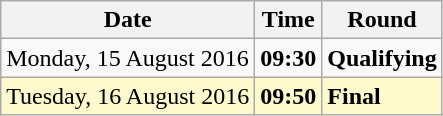<table class="wikitable">
<tr>
<th>Date</th>
<th>Time</th>
<th>Round</th>
</tr>
<tr>
<td>Monday, 15 August 2016</td>
<td><strong>09:30</strong></td>
<td><strong>Qualifying</strong></td>
</tr>
<tr style=background:lemonchiffon>
<td>Tuesday, 16 August 2016</td>
<td><strong>09:50</strong></td>
<td><strong>Final</strong></td>
</tr>
</table>
